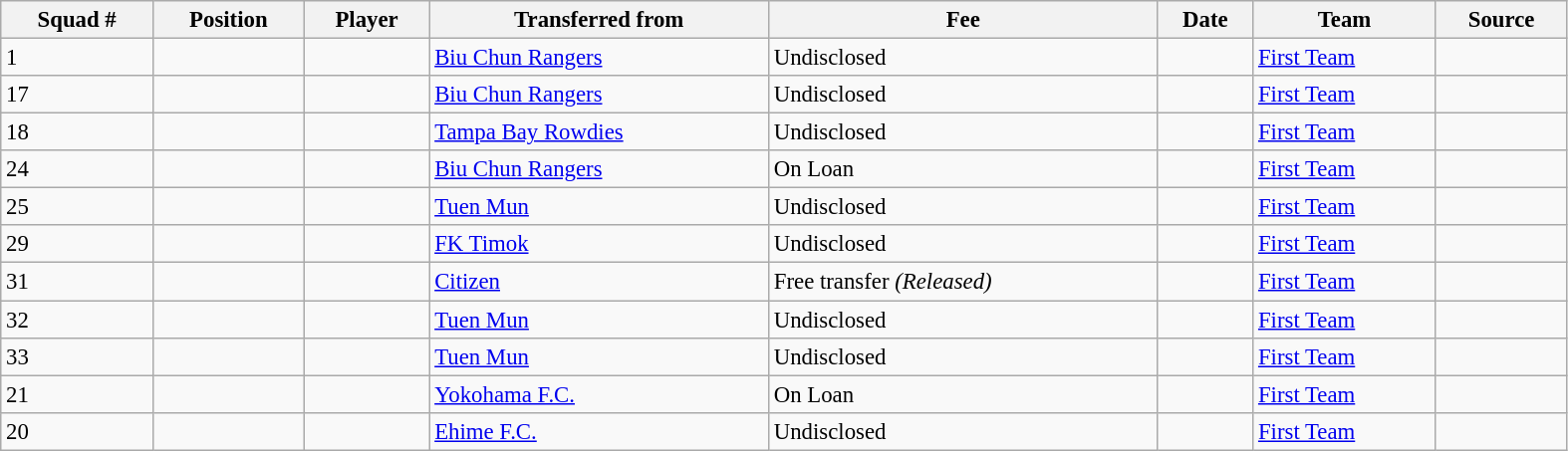<table width=83% class="wikitable sortable" style="text-align:center; font-size:95%; text-align:left">
<tr>
<th><strong>Squad #</strong></th>
<th><strong>Position </strong></th>
<th><strong>Player </strong></th>
<th><strong>Transferred from</strong></th>
<th><strong>Fee </strong></th>
<th><strong>Date </strong></th>
<th><strong>Team</strong></th>
<th><strong>Source</strong></th>
</tr>
<tr>
<td>1</td>
<td></td>
<td></td>
<td> <a href='#'>Biu Chun Rangers</a></td>
<td>Undisclosed</td>
<td></td>
<td><a href='#'>First Team</a></td>
<td></td>
</tr>
<tr>
<td>17</td>
<td></td>
<td></td>
<td> <a href='#'>Biu Chun Rangers</a></td>
<td>Undisclosed</td>
<td></td>
<td><a href='#'>First Team</a></td>
<td></td>
</tr>
<tr>
<td>18</td>
<td></td>
<td></td>
<td> <a href='#'>Tampa Bay Rowdies</a></td>
<td>Undisclosed</td>
<td></td>
<td><a href='#'>First Team</a></td>
<td></td>
</tr>
<tr>
<td>24</td>
<td></td>
<td></td>
<td> <a href='#'>Biu Chun Rangers</a></td>
<td>On Loan</td>
<td></td>
<td><a href='#'>First Team</a></td>
<td></td>
</tr>
<tr>
<td>25</td>
<td></td>
<td></td>
<td> <a href='#'>Tuen Mun</a></td>
<td>Undisclosed</td>
<td></td>
<td><a href='#'>First Team</a></td>
<td></td>
</tr>
<tr>
<td>29</td>
<td></td>
<td></td>
<td> <a href='#'>FK Timok</a></td>
<td>Undisclosed</td>
<td></td>
<td><a href='#'>First Team</a></td>
<td></td>
</tr>
<tr>
<td>31</td>
<td></td>
<td></td>
<td> <a href='#'>Citizen</a></td>
<td>Free transfer <em>(Released)</em></td>
<td></td>
<td><a href='#'>First Team</a></td>
<td></td>
</tr>
<tr>
<td>32</td>
<td></td>
<td></td>
<td> <a href='#'>Tuen Mun</a></td>
<td>Undisclosed</td>
<td></td>
<td><a href='#'>First Team</a></td>
<td></td>
</tr>
<tr>
<td>33</td>
<td></td>
<td></td>
<td> <a href='#'>Tuen Mun</a></td>
<td>Undisclosed</td>
<td></td>
<td><a href='#'>First Team</a></td>
<td></td>
</tr>
<tr>
<td>21</td>
<td></td>
<td></td>
<td> <a href='#'>Yokohama F.C.</a></td>
<td>On Loan</td>
<td></td>
<td><a href='#'>First Team</a></td>
<td></td>
</tr>
<tr>
<td>20</td>
<td></td>
<td></td>
<td> <a href='#'>Ehime F.C.</a></td>
<td>Undisclosed</td>
<td></td>
<td><a href='#'>First Team</a></td>
<td></td>
</tr>
</table>
